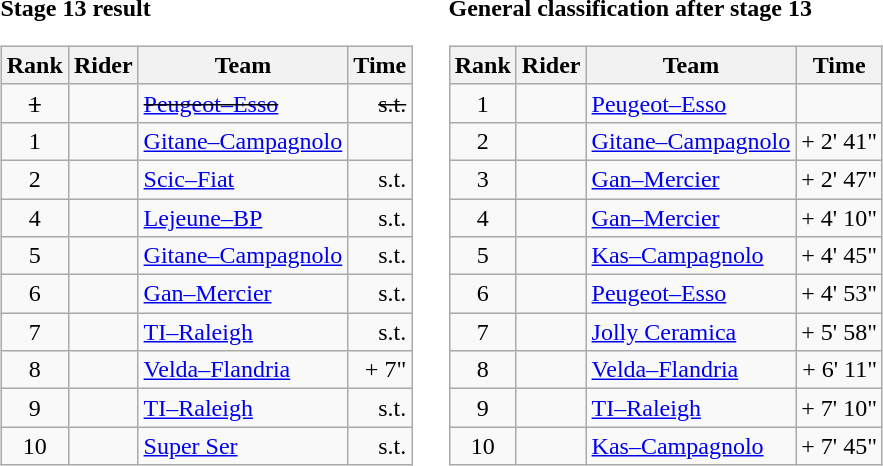<table>
<tr>
<td><strong>Stage 13 result</strong><br><table class="wikitable">
<tr>
<th scope="col">Rank</th>
<th scope="col">Rider</th>
<th scope="col">Team</th>
<th scope="col">Time</th>
</tr>
<tr>
<td style="text-align:center;"><s>1</s></td>
<td><s></s></td>
<td><s><a href='#'>Peugeot–Esso</a></s></td>
<td style="text-align:right;"><s>s.t.</s></td>
</tr>
<tr>
<td style="text-align:center;">1</td>
<td></td>
<td><a href='#'>Gitane–Campagnolo</a></td>
<td style="text-align:right;"></td>
</tr>
<tr>
<td style="text-align:center;">2</td>
<td></td>
<td><a href='#'>Scic–Fiat</a></td>
<td style="text-align:right;">s.t.</td>
</tr>
<tr>
<td style="text-align:center;">4</td>
<td></td>
<td><a href='#'>Lejeune–BP</a></td>
<td style="text-align:right;">s.t.</td>
</tr>
<tr>
<td style="text-align:center;">5</td>
<td></td>
<td><a href='#'>Gitane–Campagnolo</a></td>
<td style="text-align:right;">s.t.</td>
</tr>
<tr>
<td style="text-align:center;">6</td>
<td></td>
<td><a href='#'>Gan–Mercier</a></td>
<td style="text-align:right;">s.t.</td>
</tr>
<tr>
<td style="text-align:center;">7</td>
<td></td>
<td><a href='#'>TI–Raleigh</a></td>
<td style="text-align:right;">s.t.</td>
</tr>
<tr>
<td style="text-align:center;">8</td>
<td></td>
<td><a href='#'>Velda–Flandria</a></td>
<td style="text-align:right;">+ 7"</td>
</tr>
<tr>
<td style="text-align:center;">9</td>
<td></td>
<td><a href='#'>TI–Raleigh</a></td>
<td style="text-align:right;">s.t.</td>
</tr>
<tr>
<td style="text-align:center;">10</td>
<td></td>
<td><a href='#'>Super Ser</a></td>
<td style="text-align:right;">s.t.</td>
</tr>
</table>
</td>
<td></td>
<td><strong>General classification after stage 13</strong><br><table class="wikitable">
<tr>
<th scope="col">Rank</th>
<th scope="col">Rider</th>
<th scope="col">Team</th>
<th scope="col">Time</th>
</tr>
<tr>
<td style="text-align:center;">1</td>
<td> </td>
<td><a href='#'>Peugeot–Esso</a></td>
<td style="text-align:right;"></td>
</tr>
<tr>
<td style="text-align:center;">2</td>
<td></td>
<td><a href='#'>Gitane–Campagnolo</a></td>
<td style="text-align:right;">+ 2' 41"</td>
</tr>
<tr>
<td style="text-align:center;">3</td>
<td></td>
<td><a href='#'>Gan–Mercier</a></td>
<td style="text-align:right;">+ 2' 47"</td>
</tr>
<tr>
<td style="text-align:center;">4</td>
<td></td>
<td><a href='#'>Gan–Mercier</a></td>
<td style="text-align:right;">+ 4' 10"</td>
</tr>
<tr>
<td style="text-align:center;">5</td>
<td></td>
<td><a href='#'>Kas–Campagnolo</a></td>
<td style="text-align:right;">+ 4' 45"</td>
</tr>
<tr>
<td style="text-align:center;">6</td>
<td></td>
<td><a href='#'>Peugeot–Esso</a></td>
<td style="text-align:right;">+ 4' 53"</td>
</tr>
<tr>
<td style="text-align:center;">7</td>
<td></td>
<td><a href='#'>Jolly Ceramica</a></td>
<td style="text-align:right;">+ 5' 58"</td>
</tr>
<tr>
<td style="text-align:center;">8</td>
<td></td>
<td><a href='#'>Velda–Flandria</a></td>
<td style="text-align:right;">+ 6' 11"</td>
</tr>
<tr>
<td style="text-align:center;">9</td>
<td></td>
<td><a href='#'>TI–Raleigh</a></td>
<td style="text-align:right;">+ 7' 10"</td>
</tr>
<tr>
<td style="text-align:center;">10</td>
<td></td>
<td><a href='#'>Kas–Campagnolo</a></td>
<td style="text-align:right;">+ 7' 45"</td>
</tr>
</table>
</td>
</tr>
</table>
